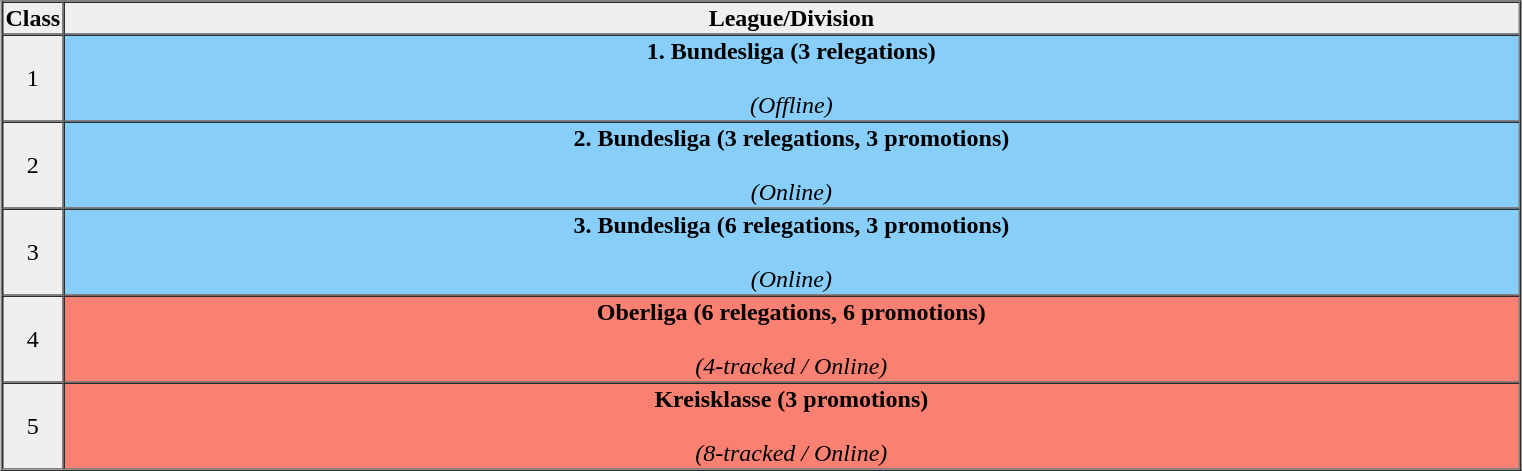<table align=center cellspacing="0" border="1">
<tr style="background:#efefef;">
<td width="4%" align="center"><strong>Class</strong></td>
<td colspan="12" width="96%" align="center"><strong>League/Division</strong></td>
</tr>
<tr>
<td width="4%" align="center" style="background:#efefef;">1</td>
<td colspan="12" width="96%" align="center" style="background:#87CEFA;"><strong>1. Bundesliga (3 relegations)</strong><br><br><em>(Offline)</em></td>
</tr>
<tr>
<td width="4%" align="center" style="background:#efefef;">2</td>
<td colspan="12" width="96%" align="center" style="background:#87CEFA;"><strong>2. Bundesliga (3 relegations, 3 promotions)</strong><br><br><em>(Online)</em></td>
</tr>
<tr>
<td width="4%" align="center" style="background:#efefef;">3</td>
<td colspan="12" width="96%" align="center" style="background:#87CEFA;"><strong>3. Bundesliga (6 relegations, 3 promotions)</strong><br><br><em>(Online)</em></td>
</tr>
<tr>
<td width="4%" align="center" style="background:#efefef;">4</td>
<td colspan="12" width="96%" align="center" style="background:#FA8072;"><strong>Oberliga (6 relegations, 6 promotions)</strong><br><br><em>(4-tracked / Online)</em></td>
</tr>
<tr>
<td width="4%" align="center" style="background:#efefef;">5</td>
<td colspan="12" width="96%" align="center" style="background:#FA8072;"><strong>Kreisklasse (3 promotions)</strong><br><br><em>(8-tracked / Online)</em></td>
</tr>
</table>
